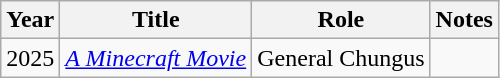<table class="wikitable">
<tr>
<th>Year</th>
<th>Title</th>
<th>Role</th>
<th>Notes</th>
</tr>
<tr>
<td>2025</td>
<td><em><a href='#'>A Minecraft Movie</a></em></td>
<td>General Chungus</td>
<td></td>
</tr>
</table>
